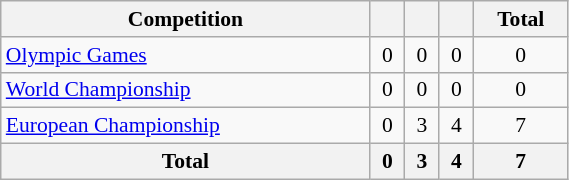<table class="wikitable" width=30% style="font-size:90%; text-align:center;">
<tr>
<th>Competition</th>
<th></th>
<th></th>
<th></th>
<th>Total</th>
</tr>
<tr>
<td align=left><a href='#'>Olympic Games</a></td>
<td>0</td>
<td>0</td>
<td>0</td>
<td>0</td>
</tr>
<tr>
<td align=left><a href='#'>World Championship</a></td>
<td>0</td>
<td>0</td>
<td>0</td>
<td>0</td>
</tr>
<tr>
<td align=left><a href='#'>European Championship</a></td>
<td>0</td>
<td>3</td>
<td>4</td>
<td>7</td>
</tr>
<tr>
<th>Total</th>
<th>0</th>
<th>3</th>
<th>4</th>
<th>7</th>
</tr>
</table>
